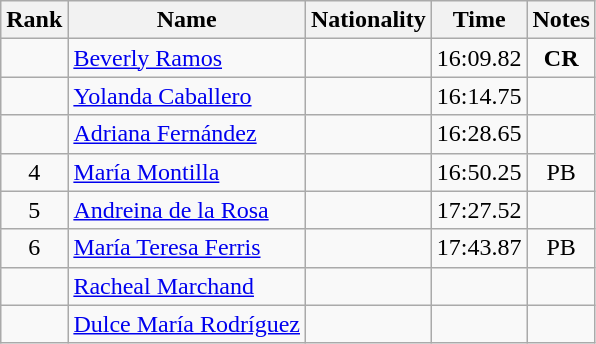<table class="wikitable sortable" style="text-align:center">
<tr>
<th>Rank</th>
<th>Name</th>
<th>Nationality</th>
<th>Time</th>
<th>Notes</th>
</tr>
<tr>
<td></td>
<td align=left><a href='#'>Beverly Ramos</a></td>
<td align=left></td>
<td>16:09.82</td>
<td><strong>CR</strong></td>
</tr>
<tr>
<td></td>
<td align=left><a href='#'>Yolanda Caballero</a></td>
<td align=left></td>
<td>16:14.75</td>
<td></td>
</tr>
<tr>
<td></td>
<td align=left><a href='#'>Adriana Fernández</a></td>
<td align=left></td>
<td>16:28.65</td>
<td></td>
</tr>
<tr>
<td>4</td>
<td align=left><a href='#'>María Montilla</a></td>
<td align=left></td>
<td>16:50.25</td>
<td>PB</td>
</tr>
<tr>
<td>5</td>
<td align=left><a href='#'>Andreina de la Rosa</a></td>
<td align=left></td>
<td>17:27.52</td>
<td></td>
</tr>
<tr>
<td>6</td>
<td align=left><a href='#'>María Teresa Ferris</a></td>
<td align=left></td>
<td>17:43.87</td>
<td>PB</td>
</tr>
<tr>
<td></td>
<td align=left><a href='#'>Racheal Marchand</a></td>
<td align=left></td>
<td></td>
<td></td>
</tr>
<tr>
<td></td>
<td align=left><a href='#'>Dulce María Rodríguez</a></td>
<td align=left></td>
<td></td>
<td></td>
</tr>
</table>
